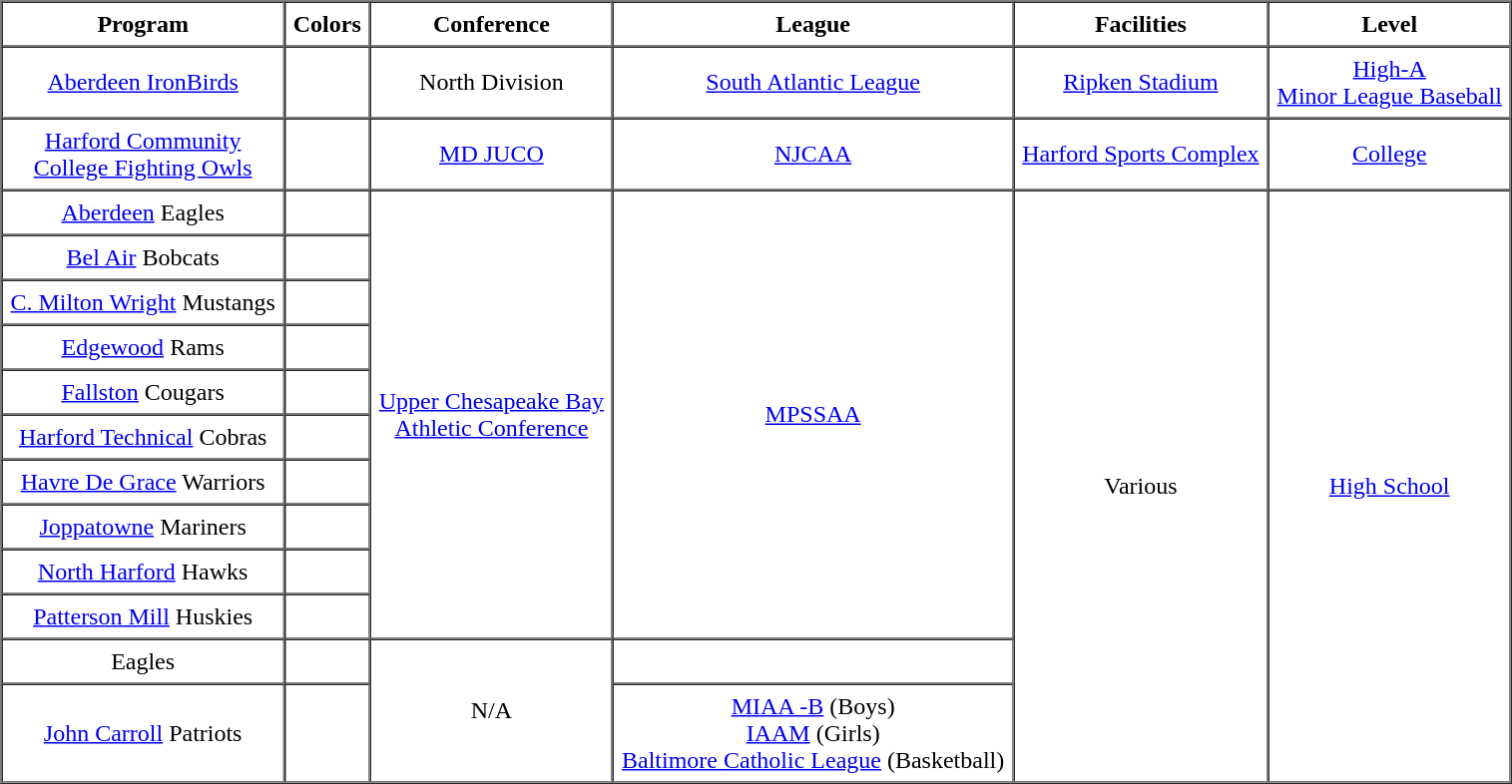<table border="1" cellpadding="5" cellspacing="0">
<tr>
<td style="text-align: center;"><strong>Program</strong></td>
<td style="text-align: center;"><strong>Colors</strong></td>
<td style="text-align: center;"><strong>Conference</strong></td>
<td style="text-align: center;"><strong>League</strong></td>
<td style="text-align: center;"><strong>Facilities</strong></td>
<td style="text-align: center;"><strong>Level</strong></td>
</tr>
<tr>
<td style="text-align: center;"><a href='#'>Aberdeen IronBirds</a></td>
<td>   </td>
<td style="text-align: center;">North Division</td>
<td style="text-align: center;"><a href='#'>South Atlantic League</a></td>
<td style="text-align: center;"><a href='#'>Ripken Stadium</a></td>
<td style="text-align: center;"><a href='#'>High-A</a><br><a href='#'>Minor League Baseball</a></td>
</tr>
<tr>
<td style="text-align: center;"><a href='#'>Harford Community<br>College Fighting Owls</a></td>
<td style="text-align: center;"> </td>
<td style="text-align: center;"><a href='#'>MD JUCO</a></td>
<td style="text-align: center;"><a href='#'>NJCAA</a></td>
<td><a href='#'>Harford Sports Complex</a></td>
<td style="text-align: center;"><a href='#'>College</a></td>
</tr>
<tr>
<td style="text-align: center;"><a href='#'>Aberdeen</a> Eagles</td>
<td style="text-align: center;"> </td>
<td rowspan="10" colspan="1" style="text-align: center;"><a href='#'>Upper Chesapeake Bay<br>Athletic Conference</a></td>
<td rowspan="10" colspan="1" style="text-align: center;"><a href='#'>MPSSAA</a></td>
<td rowspan="12" colspan="1" style="text-align: center;">Various</td>
<td rowspan="12" colspan="1" style="text-align: center;"><a href='#'>High School</a></td>
</tr>
<tr>
<td style="text-align: center;"><a href='#'>Bel Air</a> Bobcats</td>
<td style="text-align: center;"> </td>
</tr>
<tr>
<td style="text-align: center;"><a href='#'>C. Milton Wright</a> Mustangs</td>
<td style="text-align: center;"> </td>
</tr>
<tr>
<td style="text-align: center;"><a href='#'>Edgewood</a> Rams</td>
<td style="text-align: center;"> </td>
</tr>
<tr>
<td style="text-align: center;"><a href='#'>Fallston</a> Cougars</td>
<td style="text-align: center;">  </td>
</tr>
<tr>
<td style="text-align: center;"><a href='#'>Harford Technical</a> Cobras</td>
<td style="text-align: center;"> </td>
</tr>
<tr>
<td style="text-align: center;"><a href='#'>Havre De Grace</a> Warriors</td>
<td style="text-align: center;"> </td>
</tr>
<tr>
<td style="text-align: center;"><a href='#'>Joppatowne</a> Mariners</td>
<td style="text-align: center;"> </td>
</tr>
<tr>
<td style="text-align: center;"><a href='#'>North Harford</a> Hawks</td>
<td style="text-align: center;"> </td>
</tr>
<tr>
<td style="text-align: center;"><a href='#'>Patterson Mill</a> Huskies</td>
<td style="text-align: center;"> </td>
</tr>
<tr>
<td style="text-align: center;"> Eagles</td>
<td style="text-align: center;"> </td>
<td rowspan="2" colspan="1" style="text-align: center;">N/A</td>
<td style="text-align: center;"></td>
</tr>
<tr>
<td style="text-align: center;"><a href='#'>John Carroll</a> Patriots</td>
<td style="text-align: center;"> </td>
<td style="text-align: center;"><a href='#'>MIAA -B</a> (Boys)<br><a href='#'>IAAM</a> (Girls)<br><a href='#'>Baltimore Catholic League</a> (Basketball)</td>
</tr>
</table>
